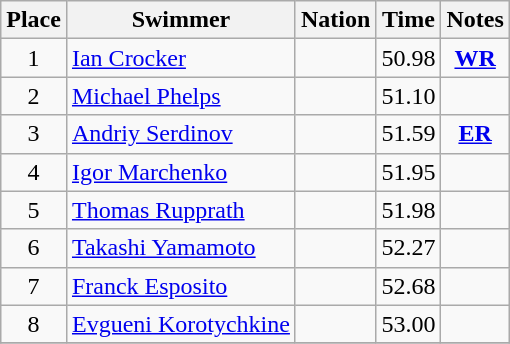<table class="wikitable sortable" style="text-align:center">
<tr>
<th>Place</th>
<th>Swimmer</th>
<th>Nation</th>
<th>Time</th>
<th>Notes</th>
</tr>
<tr>
<td>1</td>
<td align=left><a href='#'>Ian Crocker</a></td>
<td align=left></td>
<td>50.98</td>
<td><strong><a href='#'>WR</a></strong></td>
</tr>
<tr>
<td>2</td>
<td align=left><a href='#'>Michael Phelps</a></td>
<td align=left></td>
<td>51.10</td>
<td></td>
</tr>
<tr>
<td>3</td>
<td align=left><a href='#'>Andriy Serdinov</a></td>
<td align=left></td>
<td>51.59</td>
<td><strong><a href='#'>ER</a></strong></td>
</tr>
<tr>
<td>4</td>
<td align=left><a href='#'>Igor Marchenko</a></td>
<td align=left></td>
<td>51.95</td>
<td></td>
</tr>
<tr>
<td>5</td>
<td align=left><a href='#'>Thomas Rupprath</a></td>
<td align=left></td>
<td>51.98</td>
<td></td>
</tr>
<tr>
<td>6</td>
<td align=left><a href='#'>Takashi Yamamoto</a></td>
<td align=left></td>
<td>52.27</td>
<td></td>
</tr>
<tr>
<td>7</td>
<td align=left><a href='#'>Franck Esposito</a></td>
<td align=left></td>
<td>52.68</td>
<td></td>
</tr>
<tr>
<td>8</td>
<td align=left><a href='#'>Evgueni Korotychkine</a></td>
<td align=left></td>
<td>53.00</td>
<td></td>
</tr>
<tr>
</tr>
</table>
